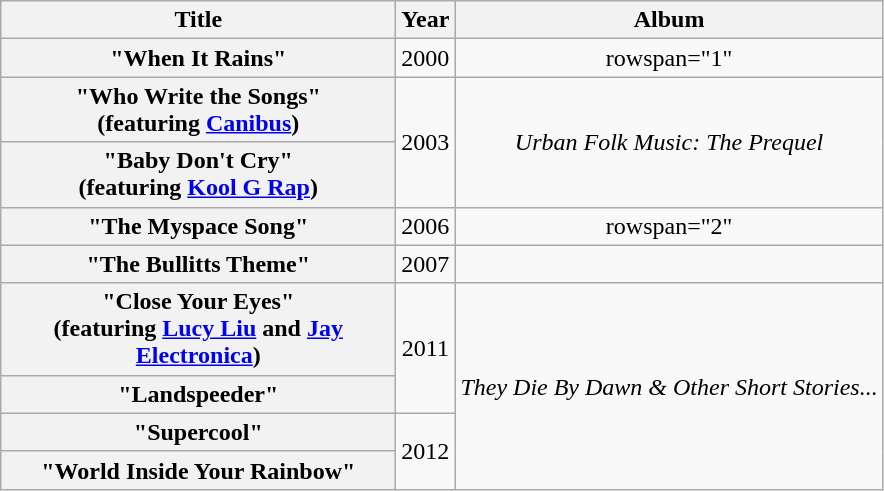<table class="wikitable plainrowheaders" style="text-align:center;">
<tr>
<th scope="col" style="width:16em;">Title</th>
<th scope="col">Year</th>
<th scope="col">Album</th>
</tr>
<tr>
<th scope="row">"When It Rains"</th>
<td>2000</td>
<td>rowspan="1" </td>
</tr>
<tr>
<th scope="row">"Who Write the Songs"<br><span>(featuring <a href='#'>Canibus</a>)</span></th>
<td rowspan="2">2003</td>
<td rowspan="2"><em>Urban Folk Music: The Prequel</em></td>
</tr>
<tr>
<th scope="row">"Baby Don't Cry"<br><span>(featuring <a href='#'>Kool G Rap</a>)</span></th>
</tr>
<tr>
<th scope="row">"The Myspace Song"</th>
<td>2006</td>
<td>rowspan="2" </td>
</tr>
<tr>
<th scope="row">"The Bullitts Theme"</th>
<td>2007</td>
</tr>
<tr>
<th scope="row">"Close Your Eyes"<br><span>(featuring <a href='#'>Lucy Liu</a> and <a href='#'>Jay Electronica</a>)</span></th>
<td rowspan="2">2011</td>
<td rowspan="4"><em>They Die By Dawn & Other Short Stories...</em></td>
</tr>
<tr>
<th scope="row">"Landspeeder"</th>
</tr>
<tr>
<th scope="row">"Supercool"</th>
<td rowspan="2">2012</td>
</tr>
<tr>
<th scope="row">"World Inside Your Rainbow"</th>
</tr>
</table>
